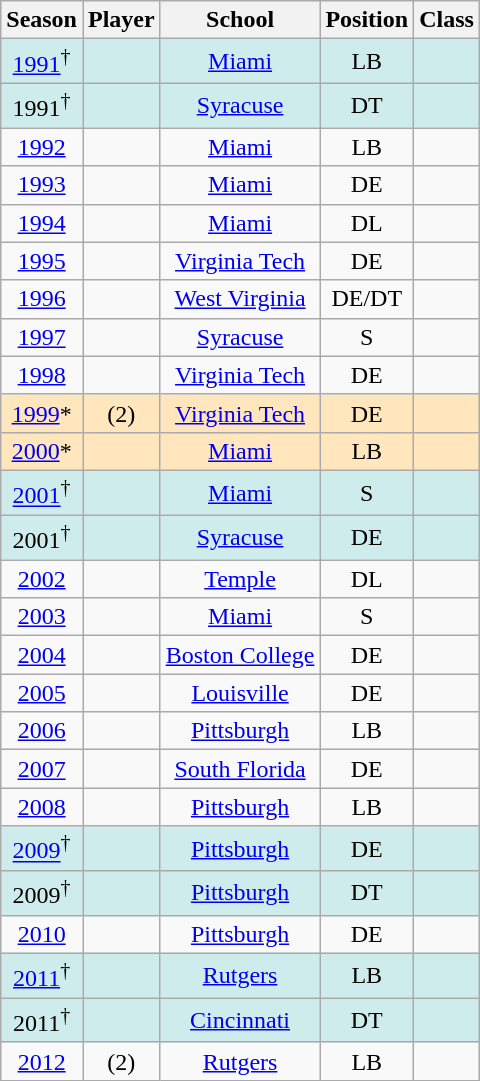<table class="wikitable sortable">
<tr>
<th>Season</th>
<th>Player</th>
<th>School</th>
<th>Position</th>
<th>Class</th>
</tr>
<tr style="background-color:#CFECEC; width:3em;" align=center>
<td><a href='#'>1991</a><sup>†</sup></td>
<td></td>
<td><a href='#'>Miami</a></td>
<td>LB</td>
<td></td>
</tr>
<tr style="background-color:#CFECEC; width:3em;" align=center>
<td>1991<sup>†</sup></td>
<td></td>
<td><a href='#'>Syracuse</a></td>
<td>DT</td>
<td></td>
</tr>
<tr align=center>
<td><a href='#'>1992</a></td>
<td></td>
<td><a href='#'>Miami</a></td>
<td>LB</td>
<td></td>
</tr>
<tr align=center>
<td><a href='#'>1993</a></td>
<td></td>
<td><a href='#'>Miami</a></td>
<td>DE</td>
<td></td>
</tr>
<tr align=center>
<td><a href='#'>1994</a></td>
<td></td>
<td><a href='#'>Miami</a></td>
<td>DL</td>
<td></td>
</tr>
<tr align=center>
<td><a href='#'>1995</a></td>
<td></td>
<td><a href='#'>Virginia Tech</a></td>
<td>DE</td>
<td></td>
</tr>
<tr align=center>
<td><a href='#'>1996</a></td>
<td></td>
<td><a href='#'>West Virginia</a></td>
<td>DE/DT</td>
<td></td>
</tr>
<tr align=center>
<td><a href='#'>1997</a></td>
<td></td>
<td><a href='#'>Syracuse</a></td>
<td>S</td>
<td></td>
</tr>
<tr align=center>
<td><a href='#'>1998</a></td>
<td></td>
<td><a href='#'>Virginia Tech</a></td>
<td>DE</td>
<td></td>
</tr>
<tr style="background-color:#FFE6BD; width:3em;" align=center>
<td><a href='#'>1999</a>*</td>
<td> (2)</td>
<td><a href='#'>Virginia Tech</a></td>
<td>DE</td>
<td></td>
</tr>
<tr style="background-color:#FFE6BD; width:3em;" align=center>
<td><a href='#'>2000</a>*</td>
<td></td>
<td><a href='#'>Miami</a></td>
<td>LB</td>
<td></td>
</tr>
<tr style="background-color:#CFECEC; width:3em;" align=center>
<td><a href='#'>2001</a><sup>†</sup></td>
<td></td>
<td><a href='#'>Miami</a></td>
<td>S</td>
<td></td>
</tr>
<tr style="background-color:#CFECEC; width:3em;" align=center>
<td>2001<sup>†</sup></td>
<td></td>
<td><a href='#'>Syracuse</a></td>
<td>DE</td>
<td></td>
</tr>
<tr align=center>
<td><a href='#'>2002</a></td>
<td></td>
<td><a href='#'>Temple</a></td>
<td>DL</td>
<td></td>
</tr>
<tr align=center>
<td><a href='#'>2003</a></td>
<td></td>
<td><a href='#'>Miami</a></td>
<td>S</td>
<td></td>
</tr>
<tr align=center>
<td><a href='#'>2004</a></td>
<td></td>
<td><a href='#'>Boston College</a></td>
<td>DE</td>
<td></td>
</tr>
<tr align=center>
<td><a href='#'>2005</a></td>
<td></td>
<td><a href='#'>Louisville</a></td>
<td>DE</td>
<td></td>
</tr>
<tr align=center>
<td><a href='#'>2006</a></td>
<td></td>
<td><a href='#'>Pittsburgh</a></td>
<td>LB</td>
<td></td>
</tr>
<tr align=center>
<td><a href='#'>2007</a></td>
<td></td>
<td><a href='#'>South Florida</a></td>
<td>DE</td>
<td></td>
</tr>
<tr align=center>
<td><a href='#'>2008</a></td>
<td></td>
<td><a href='#'>Pittsburgh</a></td>
<td>LB</td>
<td></td>
</tr>
<tr style="background-color:#CFECEC; width:3em;" align=center>
<td><a href='#'>2009</a><sup>†</sup></td>
<td></td>
<td><a href='#'>Pittsburgh</a></td>
<td>DE</td>
<td></td>
</tr>
<tr style="background-color:#CFECEC; width:3em;" align=center>
<td>2009<sup>†</sup></td>
<td></td>
<td><a href='#'>Pittsburgh</a></td>
<td>DT</td>
<td></td>
</tr>
<tr align=center>
<td><a href='#'>2010</a></td>
<td></td>
<td><a href='#'>Pittsburgh</a></td>
<td>DE</td>
<td></td>
</tr>
<tr style="background-color:#CFECEC; width:3em;" align=center>
<td><a href='#'>2011</a><sup>†</sup></td>
<td></td>
<td><a href='#'>Rutgers</a></td>
<td>LB</td>
<td></td>
</tr>
<tr style="background-color:#CFECEC; width:3em;" align=center>
<td>2011<sup>†</sup></td>
<td></td>
<td><a href='#'>Cincinnati</a></td>
<td>DT</td>
<td></td>
</tr>
<tr align=center>
<td><a href='#'>2012</a></td>
<td> (2)</td>
<td><a href='#'>Rutgers</a></td>
<td>LB</td>
<td></td>
</tr>
</table>
